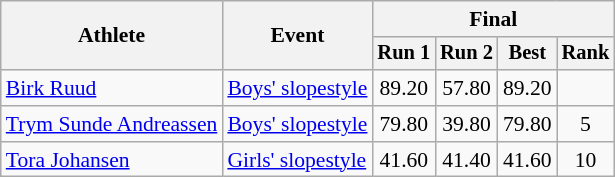<table class="wikitable" style="font-size:90%">
<tr>
<th rowspan=2>Athlete</th>
<th rowspan=2>Event</th>
<th colspan=5>Final</th>
</tr>
<tr style="font-size:95%">
<th>Run 1</th>
<th>Run 2</th>
<th>Best</th>
<th>Rank</th>
</tr>
<tr align=center>
<td align=left><a href='#'>Birk Ruud</a></td>
<td align=left><a href='#'>Boys' slopestyle</a></td>
<td>89.20</td>
<td>57.80</td>
<td>89.20</td>
<td></td>
</tr>
<tr align=center>
<td align=left><a href='#'>Trym Sunde Andreassen</a></td>
<td align=left><a href='#'>Boys' slopestyle</a></td>
<td>79.80</td>
<td>39.80</td>
<td>79.80</td>
<td>5</td>
</tr>
<tr align=center>
<td align=left><a href='#'>Tora Johansen</a></td>
<td align=left><a href='#'>Girls' slopestyle</a></td>
<td>41.60</td>
<td>41.40</td>
<td>41.60</td>
<td>10</td>
</tr>
</table>
